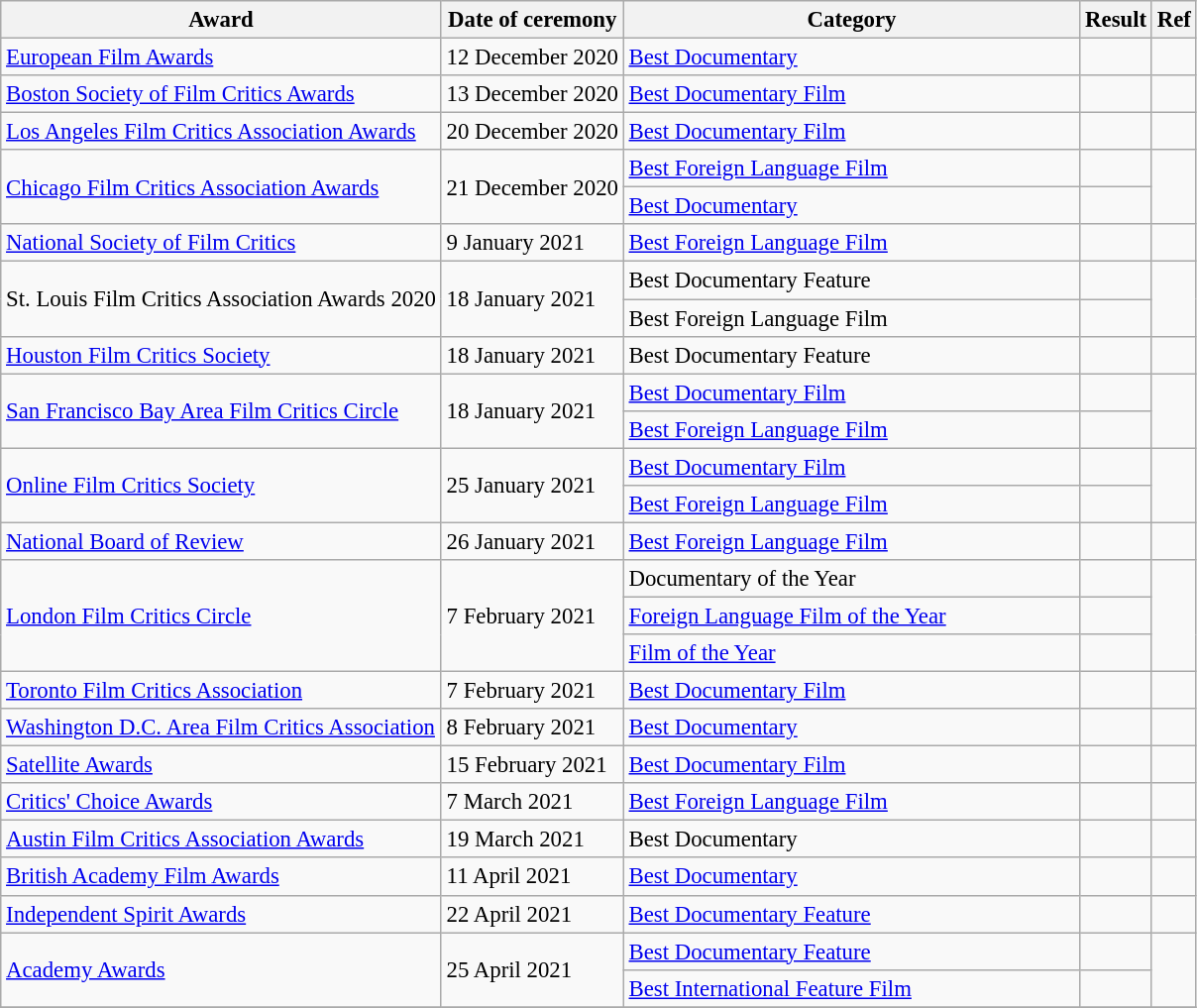<table class="wikitable sortable" style="font-size: 95%;">
<tr>
<th>Award</th>
<th>Date of ceremony</th>
<th style="width:300px;">Category</th>
<th>Result</th>
<th>Ref</th>
</tr>
<tr>
<td><a href='#'>European Film Awards</a></td>
<td>12 December 2020</td>
<td><a href='#'>Best Documentary</a></td>
<td></td>
<td></td>
</tr>
<tr>
<td><a href='#'>Boston Society of Film Critics Awards</a></td>
<td>13 December 2020</td>
<td><a href='#'>Best Documentary Film</a></td>
<td></td>
<td></td>
</tr>
<tr>
<td><a href='#'>Los Angeles Film Critics Association Awards</a></td>
<td>20 December 2020</td>
<td><a href='#'>Best Documentary Film</a></td>
<td></td>
<td></td>
</tr>
<tr>
<td rowspan=2><a href='#'>Chicago Film Critics Association Awards</a></td>
<td rowspan=2>21 December 2020</td>
<td><a href='#'>Best Foreign Language Film</a></td>
<td></td>
<td rowspan=2></td>
</tr>
<tr>
<td><a href='#'>Best Documentary</a></td>
<td></td>
</tr>
<tr>
<td><a href='#'>National Society of Film Critics</a></td>
<td>9 January 2021</td>
<td><a href='#'>Best Foreign Language Film</a></td>
<td></td>
<td></td>
</tr>
<tr>
<td rowspan=2>St. Louis Film Critics Association Awards 2020</td>
<td rowspan=2>18 January 2021</td>
<td>Best Documentary Feature</td>
<td></td>
<td rowspan=2></td>
</tr>
<tr>
<td>Best Foreign Language Film</td>
<td></td>
</tr>
<tr>
<td><a href='#'>Houston Film Critics Society</a></td>
<td>18 January 2021</td>
<td>Best Documentary Feature</td>
<td></td>
<td></td>
</tr>
<tr>
<td rowspan=2><a href='#'>San Francisco Bay Area Film Critics Circle</a></td>
<td rowspan=2>18 January 2021</td>
<td><a href='#'>Best Documentary Film</a></td>
<td></td>
<td rowspan=2></td>
</tr>
<tr>
<td><a href='#'>Best Foreign Language Film</a></td>
<td></td>
</tr>
<tr>
<td rowspan=2><a href='#'>Online Film Critics Society</a></td>
<td rowspan=2>25 January 2021</td>
<td><a href='#'>Best Documentary Film</a></td>
<td></td>
<td rowspan=2></td>
</tr>
<tr>
<td><a href='#'>Best Foreign Language Film</a></td>
<td></td>
</tr>
<tr>
<td><a href='#'>National Board of Review</a></td>
<td>26 January 2021</td>
<td><a href='#'>Best Foreign Language Film</a></td>
<td></td>
<td></td>
</tr>
<tr>
<td rowspan=3><a href='#'>London Film Critics Circle</a></td>
<td rowspan=3>7 February 2021</td>
<td>Documentary of the Year</td>
<td></td>
<td rowspan=3></td>
</tr>
<tr>
<td><a href='#'>Foreign Language Film of the Year</a></td>
<td></td>
</tr>
<tr>
<td><a href='#'>Film of the Year</a></td>
<td></td>
</tr>
<tr>
<td><a href='#'>Toronto Film Critics Association</a></td>
<td>7 February 2021</td>
<td><a href='#'>Best Documentary Film</a></td>
<td></td>
<td></td>
</tr>
<tr>
<td><a href='#'>Washington D.C. Area Film Critics Association</a></td>
<td>8 February 2021</td>
<td><a href='#'>Best Documentary</a></td>
<td></td>
<td></td>
</tr>
<tr>
<td><a href='#'>Satellite Awards</a></td>
<td>15 February 2021</td>
<td><a href='#'>Best Documentary Film</a></td>
<td></td>
<td></td>
</tr>
<tr>
<td><a href='#'>Critics' Choice Awards</a></td>
<td>7 March 2021</td>
<td><a href='#'>Best Foreign Language Film</a></td>
<td></td>
<td></td>
</tr>
<tr>
<td><a href='#'>Austin Film Critics Association Awards</a></td>
<td>19 March 2021</td>
<td>Best Documentary</td>
<td></td>
<td></td>
</tr>
<tr>
<td><a href='#'>British Academy Film Awards</a></td>
<td>11 April 2021</td>
<td><a href='#'>Best Documentary</a></td>
<td></td>
<td></td>
</tr>
<tr>
<td><a href='#'>Independent Spirit Awards</a></td>
<td>22 April 2021</td>
<td><a href='#'>Best Documentary Feature</a></td>
<td></td>
<td></td>
</tr>
<tr>
<td rowspan="2"><a href='#'>Academy Awards</a></td>
<td rowspan="2">25 April 2021</td>
<td><a href='#'>Best Documentary Feature</a></td>
<td></td>
<td rowspan=2></td>
</tr>
<tr>
<td><a href='#'>Best International Feature Film</a></td>
<td></td>
</tr>
<tr>
</tr>
</table>
